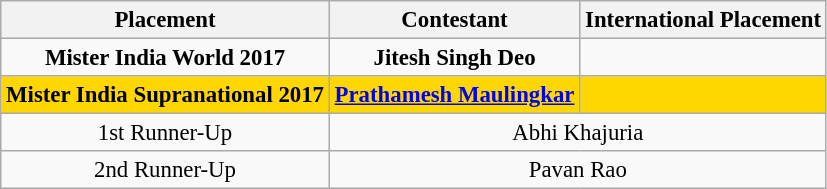<table class="wikitable sortable" style="font-size: 95%;">
<tr>
<th>Placement</th>
<th>Contestant</th>
<th>International Placement</th>
</tr>
<tr align="center">
<td><strong>Mister India World 2017</strong></td>
<td><strong>Jitesh Singh Deo</strong></td>
<td></td>
</tr>
<tr style="background:gold; text-align:center; font-weight: bold">
<td>Mister India Supranational 2017</td>
<td><a href='#'>Prathamesh Maulingkar</a></td>
<td></td>
</tr>
<tr align="center">
<td>1st Runner-Up</td>
<td colspan="2">Abhi Khajuria</td>
</tr>
<tr align="center">
<td>2nd Runner-Up</td>
<td colspan="2">Pavan Rao</td>
</tr>
</table>
